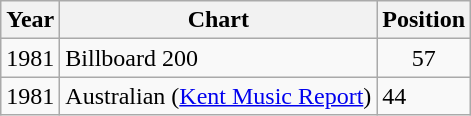<table class="wikitable">
<tr>
<th>Year</th>
<th>Chart</th>
<th>Position</th>
</tr>
<tr>
<td>1981</td>
<td>Billboard 200</td>
<td align="center">57</td>
</tr>
<tr>
<td>1981</td>
<td>Australian (<a href='#'>Kent Music Report</a>)</td>
<td>44</td>
</tr>
</table>
